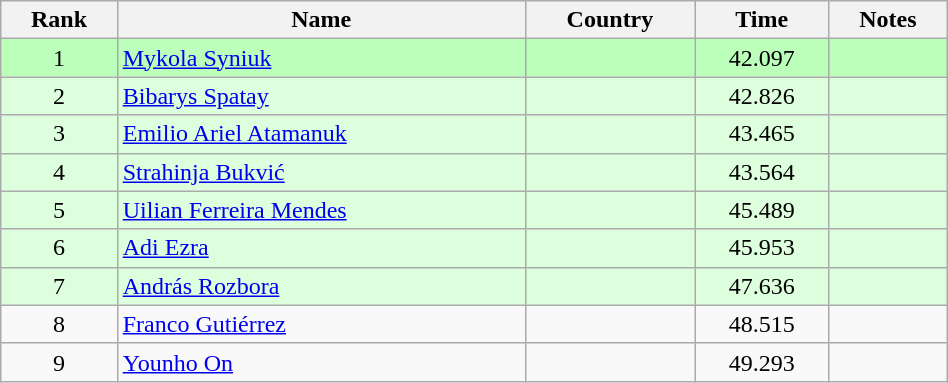<table class="wikitable" style="text-align:center;width: 50%">
<tr>
<th>Rank</th>
<th>Name</th>
<th>Country</th>
<th>Time</th>
<th>Notes</th>
</tr>
<tr bgcolor=bbffbb>
<td>1</td>
<td align="left"><a href='#'>Mykola Syniuk</a></td>
<td align="left"></td>
<td>42.097</td>
<td></td>
</tr>
<tr bgcolor=ddffdd>
<td>2</td>
<td align="left"><a href='#'>Bibarys Spatay</a></td>
<td align="left"></td>
<td>42.826</td>
<td></td>
</tr>
<tr bgcolor=ddffdd>
<td>3</td>
<td align="left"><a href='#'>Emilio Ariel Atamanuk</a></td>
<td align="left"></td>
<td>43.465</td>
<td></td>
</tr>
<tr bgcolor=ddffdd>
<td>4</td>
<td align="left"><a href='#'>Strahinja Bukvić</a></td>
<td align="left"></td>
<td>43.564</td>
<td></td>
</tr>
<tr bgcolor=ddffdd>
<td>5</td>
<td align="left"><a href='#'>Uilian Ferreira Mendes</a></td>
<td align="left"></td>
<td>45.489</td>
<td></td>
</tr>
<tr bgcolor=ddffdd>
<td>6</td>
<td align="left"><a href='#'>Adi Ezra</a></td>
<td align="left"></td>
<td>45.953</td>
<td></td>
</tr>
<tr bgcolor=ddffdd>
<td>7</td>
<td align="left"><a href='#'>András Rozbora</a></td>
<td align="left"></td>
<td>47.636</td>
<td></td>
</tr>
<tr>
<td>8</td>
<td align="left"><a href='#'>Franco Gutiérrez</a></td>
<td align="left"></td>
<td>48.515</td>
<td></td>
</tr>
<tr>
<td>9</td>
<td align="left"><a href='#'>Younho On</a></td>
<td align="left"></td>
<td>49.293</td>
<td></td>
</tr>
</table>
